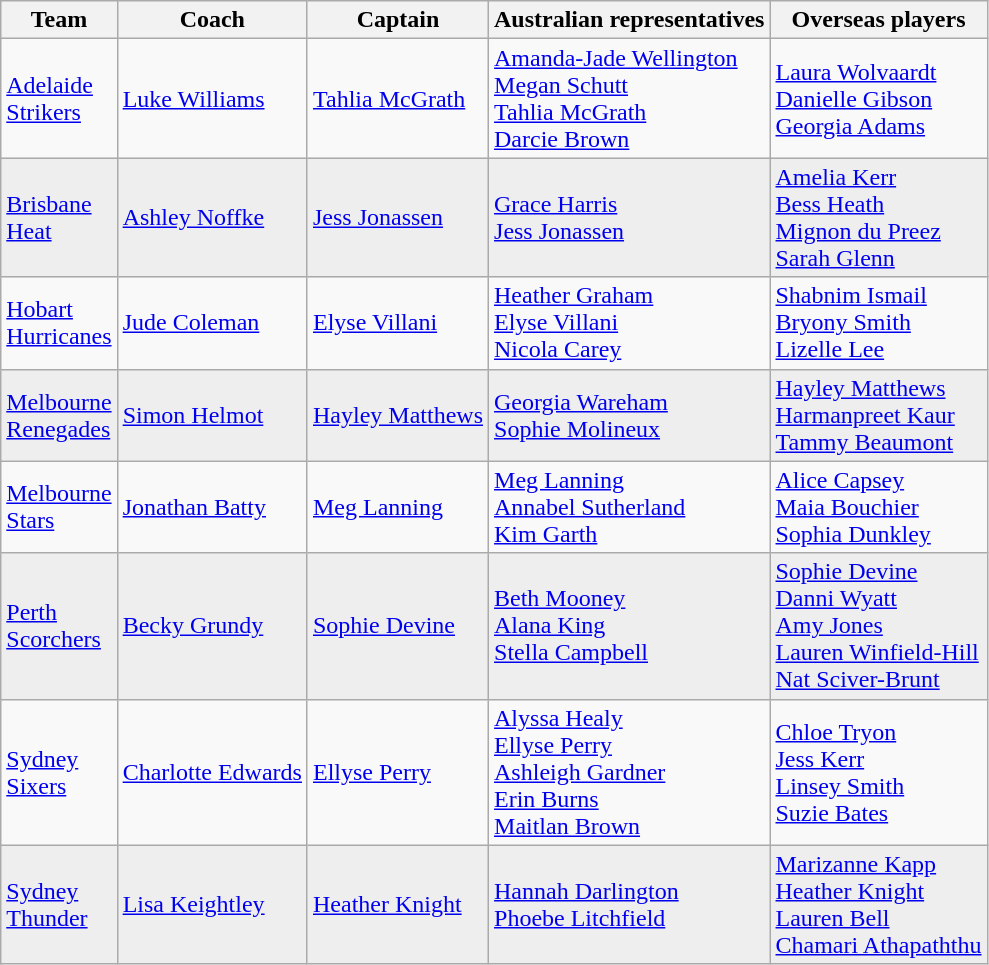<table class= "wikitable">
<tr>
<th>Team</th>
<th>Coach</th>
<th>Captain</th>
<th>Australian representatives</th>
<th>Overseas players</th>
</tr>
<tr>
<td> <a href='#'>Adelaide<br>Strikers</a></td>
<td><a href='#'>Luke Williams</a></td>
<td><a href='#'>Tahlia McGrath</a></td>
<td><a href='#'>Amanda-Jade Wellington</a><br><a href='#'>Megan Schutt</a><br><a href='#'>Tahlia McGrath</a><br><a href='#'>Darcie Brown</a></td>
<td><a href='#'>Laura Wolvaardt</a><br> <a href='#'>Danielle Gibson</a><br> <a href='#'>Georgia Adams</a></td>
</tr>
<tr style="background:#eee;">
<td> <a href='#'>Brisbane<br>Heat</a></td>
<td><a href='#'>Ashley Noffke</a></td>
<td><a href='#'>Jess Jonassen</a></td>
<td><a href='#'>Grace Harris</a><br><a href='#'>Jess Jonassen</a></td>
<td><a href='#'>Amelia Kerr</a><br> <a href='#'>Bess Heath</a><br> <a href='#'>Mignon du Preez</a><br> <a href='#'>Sarah Glenn</a></td>
</tr>
<tr>
<td> <a href='#'>Hobart<br>Hurricanes</a></td>
<td><a href='#'>Jude Coleman</a></td>
<td><a href='#'>Elyse Villani</a></td>
<td><a href='#'>Heather Graham</a><br><a href='#'>Elyse Villani</a><br><a href='#'>Nicola Carey</a></td>
<td><a href='#'>Shabnim Ismail</a><br> <a href='#'>Bryony Smith</a><br> <a href='#'>Lizelle Lee</a></td>
</tr>
<tr style="background:#eee;">
<td> <a href='#'>Melbourne<br>Renegades</a></td>
<td><a href='#'>Simon Helmot</a></td>
<td><a href='#'>Hayley Matthews</a></td>
<td><a href='#'>Georgia Wareham</a><br><a href='#'>Sophie Molineux</a></td>
<td><a href='#'>Hayley Matthews</a><br> <a href='#'>Harmanpreet Kaur</a><br> <a href='#'>Tammy Beaumont</a></td>
</tr>
<tr>
<td> <a href='#'>Melbourne<br>Stars</a></td>
<td><a href='#'>Jonathan Batty</a></td>
<td><a href='#'>Meg Lanning</a></td>
<td><a href='#'>Meg Lanning</a><br><a href='#'>Annabel Sutherland</a><br><a href='#'>Kim Garth</a></td>
<td><a href='#'>Alice Capsey</a><br> <a href='#'>Maia Bouchier</a><br> <a href='#'>Sophia Dunkley</a></td>
</tr>
<tr style="background:#eee;">
<td> <a href='#'>Perth<br>Scorchers</a></td>
<td><a href='#'>Becky Grundy</a></td>
<td><a href='#'>Sophie Devine</a></td>
<td><a href='#'>Beth Mooney</a><br><a href='#'>Alana King</a><br><a href='#'>Stella Campbell</a></td>
<td><a href='#'>Sophie Devine</a><br> <a href='#'>Danni Wyatt</a><br> <a href='#'>Amy Jones</a><br> <a href='#'>Lauren Winfield-Hill</a><br> <a href='#'>Nat Sciver-Brunt</a></td>
</tr>
<tr>
<td> <a href='#'>Sydney<br>Sixers</a></td>
<td><a href='#'>Charlotte Edwards</a></td>
<td><a href='#'>Ellyse Perry</a></td>
<td><a href='#'>Alyssa Healy</a><br><a href='#'>Ellyse Perry</a><br><a href='#'>Ashleigh Gardner</a><br><a href='#'>Erin Burns</a><br><a href='#'>Maitlan Brown</a></td>
<td><a href='#'>Chloe Tryon</a><br> <a href='#'>Jess Kerr</a><br> <a href='#'>Linsey Smith</a><br> <a href='#'>Suzie Bates</a></td>
</tr>
<tr style="background:#eee;">
<td> <a href='#'>Sydney<br>Thunder</a></td>
<td><a href='#'>Lisa Keightley</a></td>
<td><a href='#'>Heather Knight</a></td>
<td><a href='#'>Hannah Darlington</a><br><a href='#'>Phoebe Litchfield</a></td>
<td><a href='#'>Marizanne Kapp</a><br> <a href='#'>Heather Knight</a><br> <a href='#'>Lauren Bell</a><br> <a href='#'>Chamari Athapaththu</a></td>
</tr>
</table>
